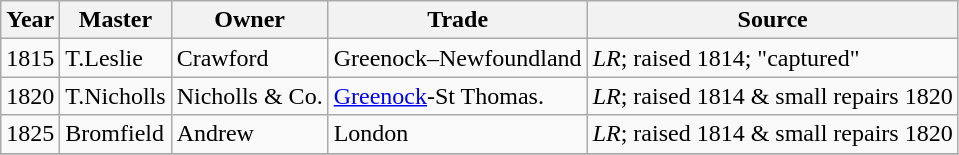<table class="wikitable">
<tr>
<th>Year</th>
<th>Master</th>
<th>Owner</th>
<th>Trade</th>
<th>Source</th>
</tr>
<tr>
<td>1815</td>
<td>T.Leslie</td>
<td>Crawford</td>
<td>Greenock–Newfoundland</td>
<td><em>LR</em>; raised 1814; "captured"</td>
</tr>
<tr>
<td>1820</td>
<td>T.Nicholls</td>
<td>Nicholls & Co.</td>
<td><a href='#'>Greenock</a>-St Thomas.</td>
<td><em>LR</em>; raised 1814 & small repairs 1820</td>
</tr>
<tr>
<td>1825</td>
<td>Bromfield</td>
<td>Andrew</td>
<td>London</td>
<td><em>LR</em>; raised 1814 & small repairs 1820</td>
</tr>
<tr>
</tr>
</table>
